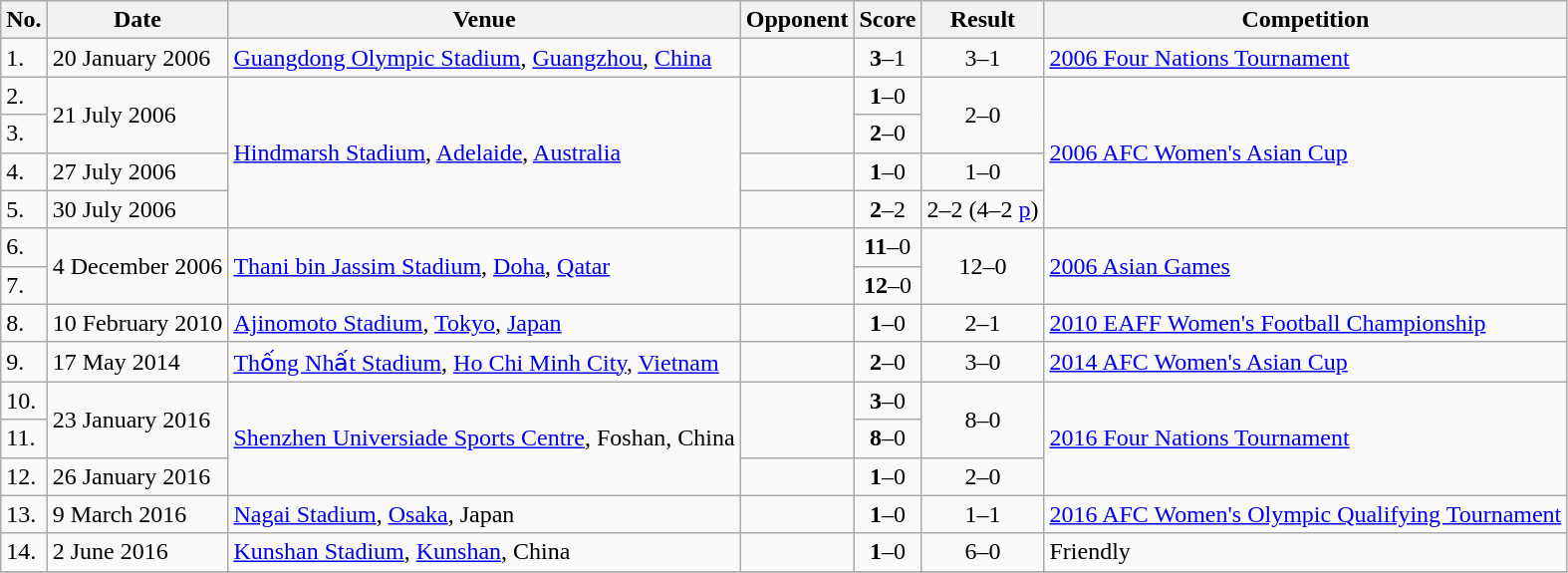<table class="wikitable">
<tr>
<th>No.</th>
<th>Date</th>
<th>Venue</th>
<th>Opponent</th>
<th>Score</th>
<th>Result</th>
<th>Competition</th>
</tr>
<tr>
<td>1.</td>
<td>20 January 2006</td>
<td><a href='#'>Guangdong Olympic Stadium</a>, <a href='#'>Guangzhou</a>, <a href='#'>China</a></td>
<td></td>
<td align=center><strong>3</strong>–1</td>
<td align=center>3–1</td>
<td><a href='#'>2006 Four Nations Tournament</a></td>
</tr>
<tr>
<td>2.</td>
<td rowspan=2>21 July 2006</td>
<td rowspan=4><a href='#'>Hindmarsh Stadium</a>, <a href='#'>Adelaide</a>, <a href='#'>Australia</a></td>
<td rowspan=2></td>
<td align=center><strong>1</strong>–0</td>
<td rowspan=2 align=center>2–0</td>
<td rowspan=4><a href='#'>2006 AFC Women's Asian Cup</a></td>
</tr>
<tr>
<td>3.</td>
<td align=center><strong>2</strong>–0</td>
</tr>
<tr>
<td>4.</td>
<td>27 July 2006</td>
<td></td>
<td align=center><strong>1</strong>–0</td>
<td align=center>1–0</td>
</tr>
<tr>
<td>5.</td>
<td>30 July 2006</td>
<td></td>
<td align=center><strong>2</strong>–2</td>
<td align=center>2–2  (4–2 <a href='#'>p</a>)</td>
</tr>
<tr>
<td>6.</td>
<td rowspan=2>4 December 2006</td>
<td rowspan=2><a href='#'>Thani bin Jassim Stadium</a>, <a href='#'>Doha</a>, <a href='#'>Qatar</a></td>
<td rowspan=2></td>
<td align=center><strong>11</strong>–0</td>
<td rowspan=2 align=center>12–0</td>
<td rowspan=2><a href='#'>2006 Asian Games</a></td>
</tr>
<tr>
<td>7.</td>
<td align=center><strong>12</strong>–0</td>
</tr>
<tr>
<td>8.</td>
<td>10 February 2010</td>
<td><a href='#'>Ajinomoto Stadium</a>, <a href='#'>Tokyo</a>, <a href='#'>Japan</a></td>
<td></td>
<td align=center><strong>1</strong>–0</td>
<td align=center>2–1</td>
<td><a href='#'>2010 EAFF Women's Football Championship</a></td>
</tr>
<tr>
<td>9.</td>
<td>17 May 2014</td>
<td><a href='#'>Thống Nhất Stadium</a>, <a href='#'>Ho Chi Minh City</a>, <a href='#'>Vietnam</a></td>
<td></td>
<td align=center><strong>2</strong>–0</td>
<td align=center>3–0</td>
<td><a href='#'>2014 AFC Women's Asian Cup</a></td>
</tr>
<tr>
<td>10.</td>
<td rowspan=2>23 January 2016</td>
<td rowspan=3><a href='#'>Shenzhen Universiade Sports Centre</a>, Foshan, China</td>
<td rowspan=2></td>
<td align=center><strong>3</strong>–0</td>
<td rowspan=2 align=center>8–0</td>
<td rowspan=3><a href='#'>2016 Four Nations Tournament</a></td>
</tr>
<tr>
<td>11.</td>
<td align=center><strong>8</strong>–0</td>
</tr>
<tr>
<td>12.</td>
<td>26 January 2016</td>
<td></td>
<td align=center><strong>1</strong>–0</td>
<td align=center>2–0</td>
</tr>
<tr>
<td>13.</td>
<td>9 March 2016</td>
<td><a href='#'>Nagai Stadium</a>, <a href='#'>Osaka</a>, Japan</td>
<td></td>
<td align=center><strong>1</strong>–0</td>
<td align=center>1–1</td>
<td><a href='#'>2016 AFC Women's Olympic Qualifying Tournament</a></td>
</tr>
<tr>
<td>14.</td>
<td>2 June 2016</td>
<td><a href='#'>Kunshan Stadium</a>, <a href='#'>Kunshan</a>, China</td>
<td></td>
<td align=center><strong>1</strong>–0</td>
<td align=center>6–0</td>
<td>Friendly</td>
</tr>
<tr>
</tr>
</table>
